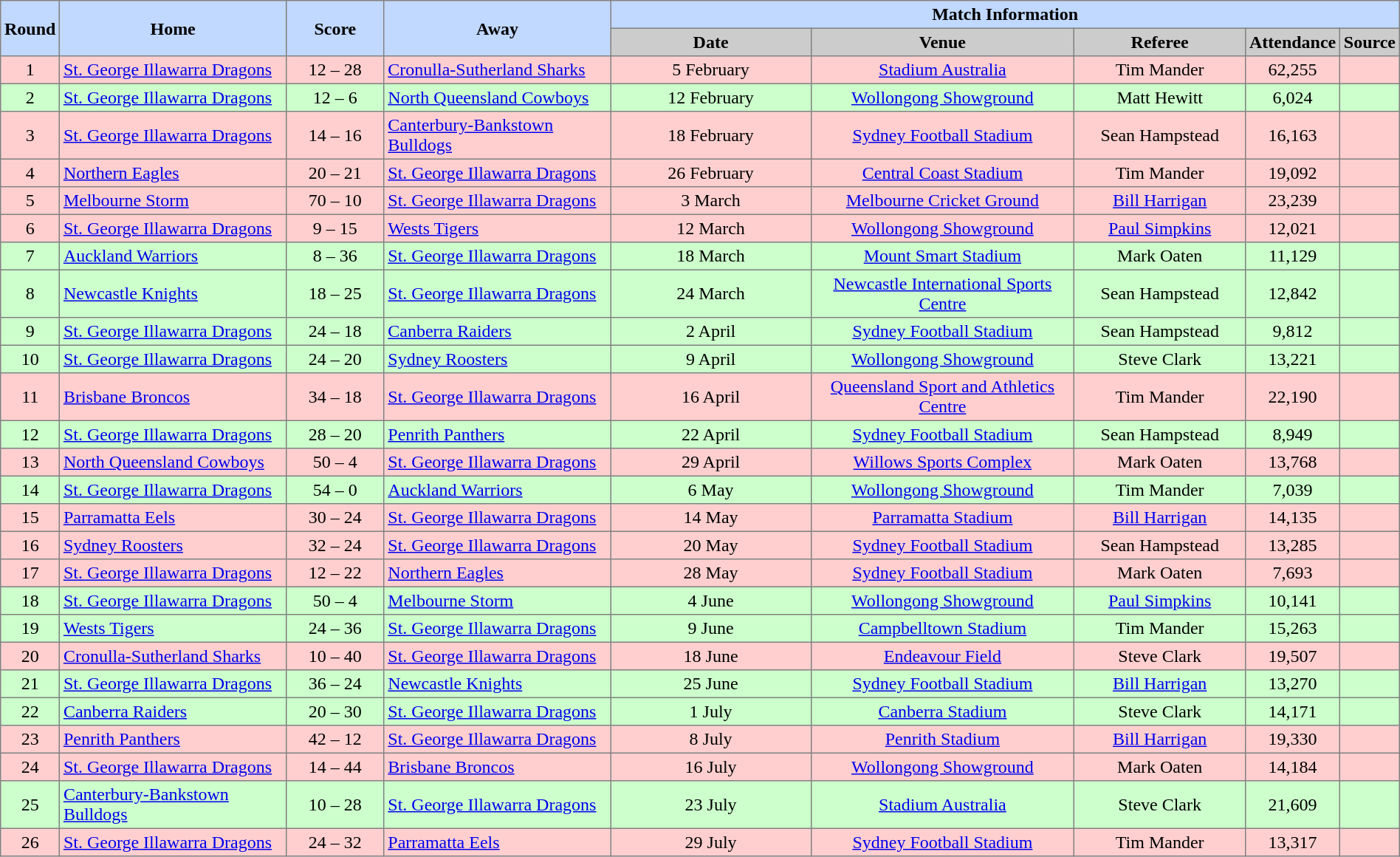<table border="1" cellpadding="3" cellspacing="0" width="100%" style="border-collapse:collapse; text-align:center;">
<tr bgcolor=#C1D8FF>
<th rowspan="2" width="1%">Round</th>
<th rowspan="2" width="19%">Home</th>
<th rowspan="2" width="8%">Score</th>
<th rowspan="2" width="19%">Away</th>
<th colspan="6">Match Information</th>
</tr>
<tr bgcolor="#CCCCCC">
<th width="17%">Date</th>
<th width="22%">Venue</th>
<th width="50%">Referee</th>
<th width="7%">Attendance</th>
<td><strong>Source</strong></td>
</tr>
<tr style="text-align:center; background:#FFCFCF;">
<td>1</td>
<td align="left"> <a href='#'>St. George Illawarra Dragons</a></td>
<td>12 – 28</td>
<td align="left"> <a href='#'>Cronulla-Sutherland Sharks</a></td>
<td>5 February</td>
<td><a href='#'>Stadium Australia</a></td>
<td>Tim Mander</td>
<td>62,255</td>
<td></td>
</tr>
<tr style="text-align:center; background:#cfc;">
<td>2</td>
<td align="left"> <a href='#'>St. George Illawarra Dragons</a></td>
<td>12 – 6</td>
<td align="left"> <a href='#'>North Queensland Cowboys</a></td>
<td>12 February</td>
<td><a href='#'>Wollongong Showground</a></td>
<td>Matt Hewitt</td>
<td>6,024</td>
<td></td>
</tr>
<tr style="text-align:center; background:#FFCFCF;">
<td>3</td>
<td align="left"> <a href='#'>St. George Illawarra Dragons</a></td>
<td>14 – 16</td>
<td align="left"> <a href='#'>Canterbury-Bankstown Bulldogs</a></td>
<td>18 February</td>
<td><a href='#'>Sydney Football Stadium</a></td>
<td>Sean Hampstead</td>
<td>16,163</td>
<td></td>
</tr>
<tr style="text-align:center; background:#FFCFCF;">
<td>4</td>
<td align="left"> <a href='#'>Northern Eagles</a></td>
<td>20 – 21</td>
<td align="left"> <a href='#'>St. George Illawarra Dragons</a></td>
<td>26 February</td>
<td><a href='#'>Central Coast Stadium</a></td>
<td>Tim Mander</td>
<td>19,092</td>
<td></td>
</tr>
<tr style="text-align:center; background:#FFCFCF;">
<td>5</td>
<td align="left"> <a href='#'>Melbourne Storm</a></td>
<td>70 – 10</td>
<td align="left"> <a href='#'>St. George Illawarra Dragons</a></td>
<td>3 March</td>
<td><a href='#'>Melbourne Cricket Ground</a></td>
<td><a href='#'>Bill Harrigan</a></td>
<td>23,239</td>
<td></td>
</tr>
<tr style="text-align:center; background:#FFCFCF;">
<td>6</td>
<td align="left"> <a href='#'>St. George Illawarra Dragons</a></td>
<td>9 – 15</td>
<td align="left"> <a href='#'>Wests Tigers</a></td>
<td>12 March</td>
<td><a href='#'>Wollongong Showground</a></td>
<td><a href='#'>Paul Simpkins</a></td>
<td>12,021</td>
<td></td>
</tr>
<tr style="text-align:center; background:#cfc;">
<td>7</td>
<td align="left"> <a href='#'>Auckland Warriors</a></td>
<td>8 – 36</td>
<td align="left"> <a href='#'>St. George Illawarra Dragons</a></td>
<td>18 March</td>
<td><a href='#'>Mount Smart Stadium</a></td>
<td>Mark Oaten</td>
<td>11,129</td>
<td></td>
</tr>
<tr style="text-align:center; background:#cfc;">
<td>8</td>
<td align="left"> <a href='#'>Newcastle Knights</a></td>
<td>18 – 25</td>
<td align="left"> <a href='#'>St. George Illawarra Dragons</a></td>
<td>24 March</td>
<td><a href='#'>Newcastle International Sports Centre</a></td>
<td>Sean Hampstead</td>
<td>12,842</td>
<td></td>
</tr>
<tr style="text-align:center; background:#cfc;">
<td>9</td>
<td align="left"> <a href='#'>St. George Illawarra Dragons</a></td>
<td>24 – 18</td>
<td align="left"> <a href='#'>Canberra Raiders</a></td>
<td>2 April</td>
<td><a href='#'>Sydney Football Stadium</a></td>
<td>Sean Hampstead</td>
<td>9,812</td>
<td></td>
</tr>
<tr style="text-align:center; background:#cfc;">
<td>10</td>
<td align="left"> <a href='#'>St. George Illawarra Dragons</a></td>
<td>24 – 20</td>
<td align="left"> <a href='#'>Sydney Roosters</a></td>
<td>9 April</td>
<td><a href='#'>Wollongong Showground</a></td>
<td>Steve Clark</td>
<td>13,221</td>
<td></td>
</tr>
<tr style="text-align:center; background:#FFCFCF;">
<td>11</td>
<td align="left"> <a href='#'>Brisbane Broncos</a></td>
<td>34 – 18</td>
<td align="left"> <a href='#'>St. George Illawarra Dragons</a></td>
<td>16 April</td>
<td><a href='#'>Queensland Sport and Athletics Centre</a></td>
<td>Tim Mander</td>
<td>22,190</td>
<td></td>
</tr>
<tr style="text-align:center; background:#cfc;">
<td>12</td>
<td align="left"> <a href='#'>St. George Illawarra Dragons</a></td>
<td>28 – 20</td>
<td align="left"> <a href='#'>Penrith Panthers</a></td>
<td>22 April</td>
<td><a href='#'>Sydney Football Stadium</a></td>
<td>Sean Hampstead</td>
<td>8,949</td>
<td></td>
</tr>
<tr style="text-align:center; background:#FFCFCF;">
<td>13</td>
<td align="left"> <a href='#'>North Queensland Cowboys</a></td>
<td>50 – 4</td>
<td align="left"> <a href='#'>St. George Illawarra Dragons</a></td>
<td>29 April</td>
<td><a href='#'>Willows Sports Complex</a></td>
<td>Mark Oaten</td>
<td>13,768</td>
<td></td>
</tr>
<tr style="text-align:center; background:#cfc;">
<td>14</td>
<td align="left"> <a href='#'>St. George Illawarra Dragons</a></td>
<td>54 – 0</td>
<td align="left"> <a href='#'>Auckland Warriors</a></td>
<td>6 May</td>
<td><a href='#'>Wollongong Showground</a></td>
<td>Tim Mander</td>
<td>7,039</td>
<td></td>
</tr>
<tr style="text-align:center; background:#FFCFCF;">
<td>15</td>
<td align="left"> <a href='#'>Parramatta Eels</a></td>
<td>30 – 24</td>
<td align="left"> <a href='#'>St. George Illawarra Dragons</a></td>
<td>14 May</td>
<td><a href='#'>Parramatta Stadium</a></td>
<td><a href='#'>Bill Harrigan</a></td>
<td>14,135</td>
<td></td>
</tr>
<tr style="text-align:center; background:#FFCFCF;">
<td>16</td>
<td align="left"> <a href='#'>Sydney Roosters</a></td>
<td>32 – 24</td>
<td align="left"> <a href='#'>St. George Illawarra Dragons</a></td>
<td>20 May</td>
<td><a href='#'>Sydney Football Stadium</a></td>
<td>Sean Hampstead</td>
<td>13,285</td>
<td></td>
</tr>
<tr style="text-align:center; background:#FFCFCF;">
<td>17</td>
<td align="left"> <a href='#'>St. George Illawarra Dragons</a></td>
<td>12 – 22</td>
<td align="left"> <a href='#'>Northern Eagles</a></td>
<td>28 May</td>
<td><a href='#'>Sydney Football Stadium</a></td>
<td>Mark Oaten</td>
<td>7,693</td>
<td></td>
</tr>
<tr style="text-align:center; background:#cfc;">
<td>18</td>
<td align="left"> <a href='#'>St. George Illawarra Dragons</a></td>
<td>50 – 4</td>
<td align="left"> <a href='#'>Melbourne Storm</a></td>
<td>4 June</td>
<td><a href='#'>Wollongong Showground</a></td>
<td><a href='#'>Paul Simpkins</a></td>
<td>10,141</td>
<td></td>
</tr>
<tr style="text-align:center; background:#cfc;">
<td>19</td>
<td align="left"> <a href='#'>Wests Tigers</a></td>
<td>24 – 36</td>
<td align="left"> <a href='#'>St. George Illawarra Dragons</a></td>
<td>9 June</td>
<td><a href='#'>Campbelltown Stadium</a></td>
<td>Tim Mander</td>
<td>15,263</td>
<td></td>
</tr>
<tr style="text-align:center; background:#FFCFCF;">
<td>20</td>
<td align="left"> <a href='#'>Cronulla-Sutherland Sharks</a></td>
<td>10 – 40</td>
<td align="left"> <a href='#'>St. George Illawarra Dragons</a></td>
<td>18 June</td>
<td><a href='#'>Endeavour Field</a></td>
<td>Steve Clark</td>
<td>19,507</td>
<td></td>
</tr>
<tr style="text-align:center; background:#cfc;">
<td>21</td>
<td align="left"> <a href='#'>St. George Illawarra Dragons</a></td>
<td>36 – 24</td>
<td align="left"> <a href='#'>Newcastle Knights</a></td>
<td>25 June</td>
<td><a href='#'>Sydney Football Stadium</a></td>
<td><a href='#'>Bill Harrigan</a></td>
<td>13,270</td>
<td></td>
</tr>
<tr style="text-align:center; background:#cfc;">
<td>22</td>
<td align="left"> <a href='#'>Canberra Raiders</a></td>
<td>20 – 30</td>
<td align="left"> <a href='#'>St. George Illawarra Dragons</a></td>
<td>1 July</td>
<td><a href='#'>Canberra Stadium</a></td>
<td>Steve Clark</td>
<td>14,171</td>
<td></td>
</tr>
<tr style="text-align:center; background:#FFCFCF;">
<td>23</td>
<td align="left"> <a href='#'>Penrith Panthers</a></td>
<td>42 – 12</td>
<td align="left"> <a href='#'>St. George Illawarra Dragons</a></td>
<td>8 July</td>
<td><a href='#'>Penrith Stadium</a></td>
<td><a href='#'>Bill Harrigan</a></td>
<td>19,330</td>
<td></td>
</tr>
<tr style="text-align:center; background:#FFCFCF;">
<td>24</td>
<td align="left"> <a href='#'>St. George Illawarra Dragons</a></td>
<td>14 – 44</td>
<td align="left"> <a href='#'>Brisbane Broncos</a></td>
<td>16 July</td>
<td><a href='#'>Wollongong Showground</a></td>
<td>Mark Oaten</td>
<td>14,184</td>
<td></td>
</tr>
<tr style="text-align:center; background:#cfc;">
<td>25</td>
<td align="left"> <a href='#'>Canterbury-Bankstown Bulldogs</a></td>
<td>10 – 28</td>
<td align="left"> <a href='#'>St. George Illawarra Dragons</a></td>
<td>23 July</td>
<td><a href='#'>Stadium Australia</a></td>
<td>Steve Clark</td>
<td>21,609</td>
<td></td>
</tr>
<tr style="text-align:center; background:#FFCFCF;">
<td>26</td>
<td align="left"> <a href='#'>St. George Illawarra Dragons</a></td>
<td>24 – 32</td>
<td align="left"> <a href='#'>Parramatta Eels</a></td>
<td>29 July</td>
<td><a href='#'>Sydney Football Stadium</a></td>
<td>Tim Mander</td>
<td>13,317</td>
<td></td>
</tr>
</table>
